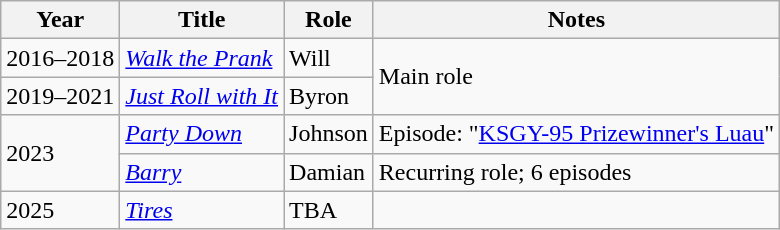<table class="wikitable">
<tr>
<th>Year</th>
<th>Title</th>
<th>Role</th>
<th>Notes</th>
</tr>
<tr>
<td>2016–2018</td>
<td><em><a href='#'>Walk the Prank</a></em></td>
<td>Will</td>
<td rowspan="2">Main role</td>
</tr>
<tr>
<td>2019–2021</td>
<td><em><a href='#'>Just Roll with It</a></em></td>
<td>Byron</td>
</tr>
<tr>
<td rowspan="2">2023</td>
<td><em><a href='#'>Party Down</a></em></td>
<td>Johnson</td>
<td>Episode: "<a href='#'>KSGY-95 Prizewinner's Luau</a>"</td>
</tr>
<tr>
<td><em><a href='#'>Barry</a></em></td>
<td>Damian</td>
<td>Recurring role; 6 episodes</td>
</tr>
<tr>
<td>2025</td>
<td><em><a href='#'>Tires</a></em></td>
<td>TBA</td>
<td></td>
</tr>
</table>
